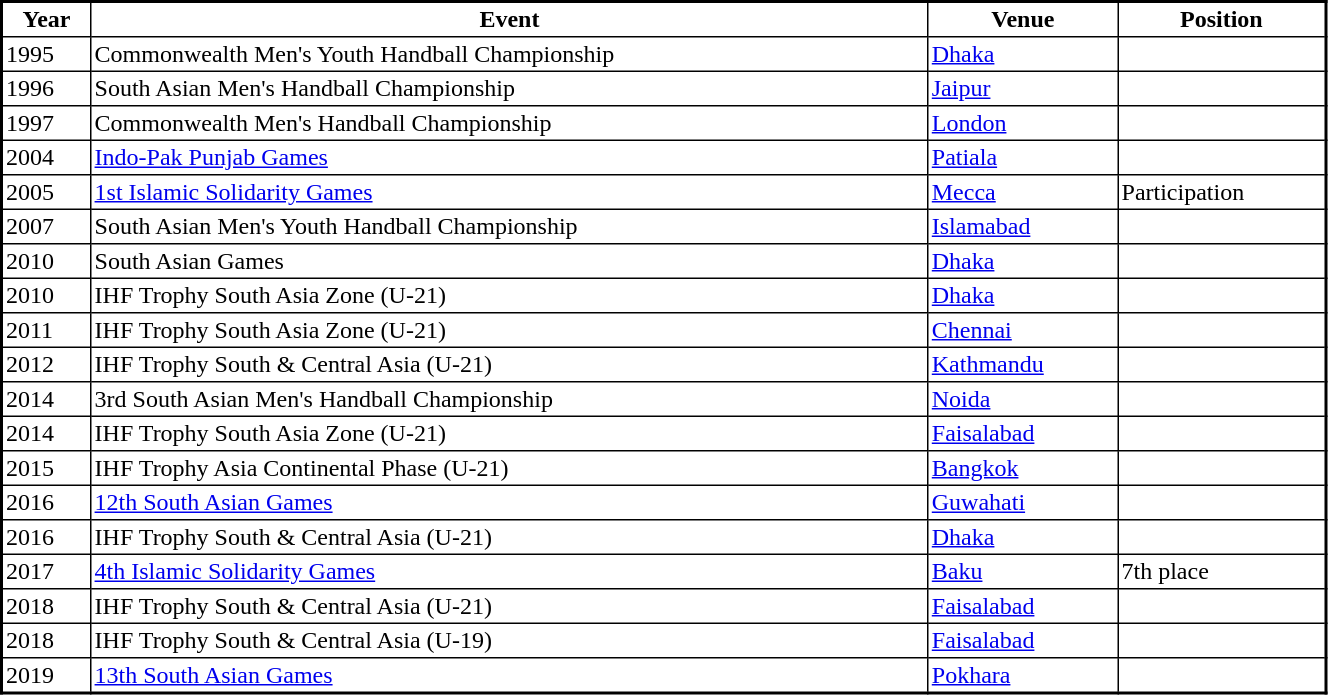<table class="sortable" style="border-collapse: collapse; border: 2px #000000 solid; font-size: x-big; font-family: verdana" width="70%" cellspacing="0" cellpadding="2" border="1">
<tr>
<th>Year</th>
<th>Event</th>
<th>Venue</th>
<th align=center>Position</th>
</tr>
<tr>
<td>1995</td>
<td>Commonwealth Men's Youth Handball Championship</td>
<td> <a href='#'>Dhaka</a></td>
<td></td>
</tr>
<tr>
<td>1996</td>
<td>South Asian Men's Handball Championship</td>
<td> <a href='#'>Jaipur</a></td>
<td></td>
</tr>
<tr>
<td>1997</td>
<td>Commonwealth Men's Handball Championship</td>
<td> <a href='#'>London</a></td>
<td></td>
</tr>
<tr>
<td>2004</td>
<td><a href='#'>Indo-Pak Punjab Games</a></td>
<td> <a href='#'>Patiala</a></td>
<td></td>
</tr>
<tr>
<td>2005</td>
<td><a href='#'>1st Islamic Solidarity Games</a></td>
<td> <a href='#'>Mecca</a></td>
<td>Participation</td>
</tr>
<tr>
<td>2007</td>
<td>South Asian Men's Youth Handball Championship</td>
<td> <a href='#'>Islamabad</a></td>
<td></td>
</tr>
<tr>
<td>2010</td>
<td>South Asian Games</td>
<td> <a href='#'>Dhaka</a></td>
<td></td>
</tr>
<tr>
<td>2010</td>
<td>IHF Trophy South Asia Zone (U-21)</td>
<td> <a href='#'>Dhaka</a></td>
<td></td>
</tr>
<tr>
<td>2011</td>
<td>IHF Trophy South Asia Zone (U-21)</td>
<td> <a href='#'>Chennai</a></td>
<td></td>
</tr>
<tr>
<td>2012</td>
<td>IHF Trophy South & Central Asia (U-21)</td>
<td> <a href='#'>Kathmandu</a></td>
<td></td>
</tr>
<tr>
<td>2014</td>
<td>3rd South Asian Men's Handball Championship</td>
<td> <a href='#'>Noida</a></td>
<td></td>
</tr>
<tr>
<td>2014</td>
<td>IHF Trophy South Asia Zone (U-21)</td>
<td> <a href='#'>Faisalabad</a></td>
<td></td>
</tr>
<tr>
<td>2015</td>
<td>IHF Trophy Asia Continental Phase (U-21)</td>
<td> <a href='#'>Bangkok</a></td>
<td></td>
</tr>
<tr>
<td>2016</td>
<td><a href='#'>12th South Asian Games</a></td>
<td> <a href='#'>Guwahati</a></td>
<td></td>
</tr>
<tr>
<td>2016</td>
<td>IHF Trophy South & Central Asia  (U-21)</td>
<td> <a href='#'>Dhaka</a></td>
<td></td>
</tr>
<tr>
<td>2017</td>
<td><a href='#'>4th Islamic Solidarity Games</a></td>
<td> <a href='#'>Baku</a></td>
<td>7th place</td>
</tr>
<tr>
<td>2018</td>
<td>IHF Trophy South & Central Asia (U-21)</td>
<td> <a href='#'>Faisalabad</a></td>
<td></td>
</tr>
<tr>
<td>2018</td>
<td>IHF Trophy South & Central Asia (U-19)</td>
<td> <a href='#'>Faisalabad</a></td>
<td></td>
</tr>
<tr>
<td>2019</td>
<td><a href='#'>13th South Asian Games</a></td>
<td> <a href='#'>Pokhara</a></td>
<td></td>
</tr>
</table>
